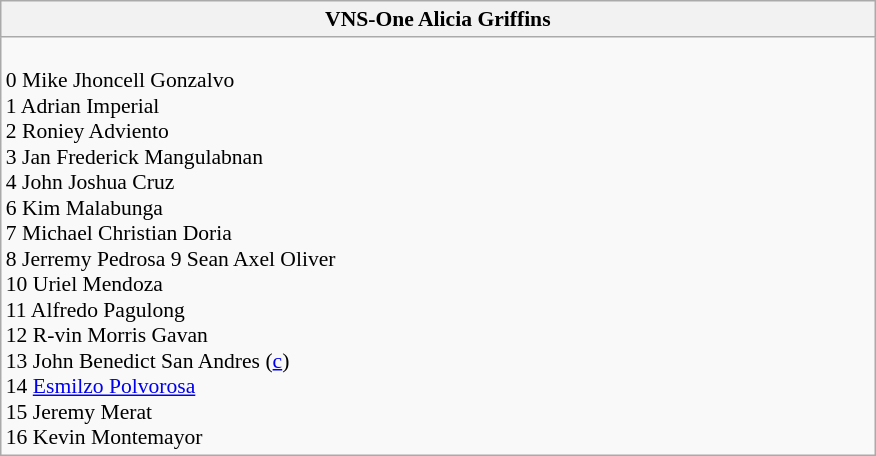<table class="wikitable collapsible collapsed" style="font-size:90%">
<tr>
<th style="text-align:center; width:40em">VNS-One Alicia Griffins</th>
</tr>
<tr>
<td><br>0 Mike Jhoncell Gonzalvo <br>
1 Adrian Imperial <br>
2 Roniey Adviento <br>
3 Jan Frederick Mangulabnan <br>
4 John Joshua Cruz <br>
6 Kim Malabunga <br>
7 Michael Christian Doria <br>
8 Jerremy Pedrosa 

9 Sean Axel Oliver <br>
10 Uriel Mendoza <br>
11 Alfredo Pagulong <br>
12 R-vin Morris Gavan <br>
13 John Benedict San Andres (<a href='#'>c</a>) <br>
14 <a href='#'>Esmilzo Polvorosa</a> <br>
15 Jeremy Merat <br>
16 Kevin Montemayor 
</td>
</tr>
</table>
